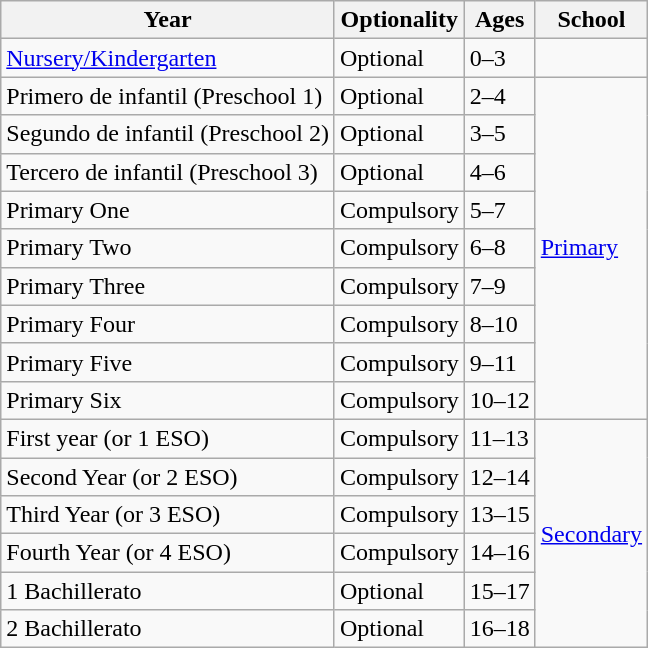<table class="wikitable">
<tr>
<th>Year</th>
<th>Optionality</th>
<th>Ages</th>
<th>School</th>
</tr>
<tr>
<td><a href='#'>Nursery/Kindergarten</a></td>
<td>Optional</td>
<td>0–3</td>
<td></td>
</tr>
<tr>
<td>Primero de infantil (Preschool 1)</td>
<td>Optional</td>
<td>2–4</td>
<td rowspan="9"><a href='#'>Primary</a></td>
</tr>
<tr>
<td>Segundo de infantil (Preschool 2)</td>
<td>Optional</td>
<td>3–5</td>
</tr>
<tr>
<td>Tercero de infantil (Preschool 3)</td>
<td>Optional</td>
<td>4–6</td>
</tr>
<tr>
<td>Primary One</td>
<td>Compulsory</td>
<td>5–7</td>
</tr>
<tr>
<td>Primary Two</td>
<td>Compulsory</td>
<td>6–8</td>
</tr>
<tr>
<td>Primary Three</td>
<td>Compulsory</td>
<td>7–9</td>
</tr>
<tr>
<td>Primary Four</td>
<td>Compulsory</td>
<td>8–10</td>
</tr>
<tr>
<td>Primary Five</td>
<td>Compulsory</td>
<td>9–11</td>
</tr>
<tr>
<td>Primary Six</td>
<td>Compulsory</td>
<td>10–12</td>
</tr>
<tr>
<td>First year (or 1 ESO)</td>
<td>Compulsory</td>
<td>11–13</td>
<td rowspan="6"><a href='#'>Secondary</a></td>
</tr>
<tr>
<td>Second Year (or 2 ESO)</td>
<td>Compulsory</td>
<td>12–14</td>
</tr>
<tr>
<td>Third Year (or 3 ESO)</td>
<td>Compulsory</td>
<td>13–15</td>
</tr>
<tr>
<td>Fourth Year (or 4 ESO)</td>
<td>Compulsory</td>
<td>14–16</td>
</tr>
<tr>
<td>1 Bachillerato</td>
<td>Optional</td>
<td>15–17</td>
</tr>
<tr>
<td>2 Bachillerato</td>
<td>Optional</td>
<td>16–18</td>
</tr>
</table>
